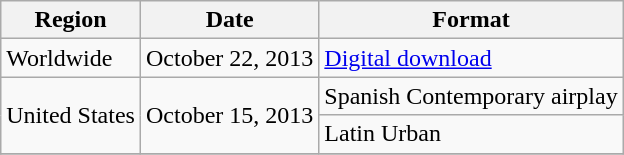<table class="wikitable plainrowheaders">
<tr>
<th scope="col">Region</th>
<th scope="col">Date</th>
<th scope="col">Format</th>
</tr>
<tr>
<td scope="row">Worldwide</td>
<td scope="row">October 22, 2013</td>
<td scope="row"><a href='#'>Digital download</a></td>
</tr>
<tr>
<td rowspan="2">United States</td>
<td rowspan="2">October 15, 2013</td>
<td>Spanish Contemporary airplay</td>
</tr>
<tr>
<td>Latin Urban</td>
</tr>
<tr>
</tr>
</table>
